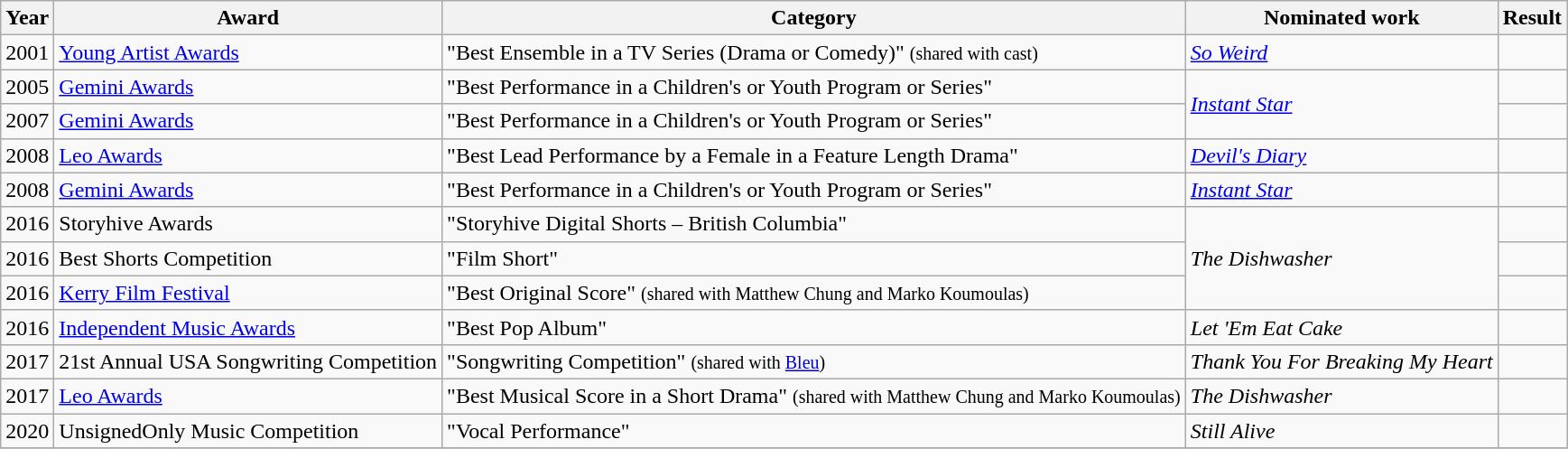<table class="wikitable">
<tr>
<th>Year</th>
<th>Award</th>
<th>Category</th>
<th>Nominated work</th>
<th>Result</th>
</tr>
<tr>
<td>2001</td>
<td><a href='#'>Young Artist Awards</a></td>
<td>"Best Ensemble in a TV Series (Drama or Comedy)" <small>(shared with cast)</small></td>
<td><em><a href='#'>So Weird</a></em></td>
<td></td>
</tr>
<tr>
<td>2005</td>
<td><a href='#'>Gemini Awards</a></td>
<td>"Best Performance in a Children's or Youth Program or Series"</td>
<td rowspan="2"><em><a href='#'>Instant Star</a></em></td>
<td></td>
</tr>
<tr>
<td>2007</td>
<td><a href='#'>Gemini Awards</a></td>
<td>"Best Performance in a Children's or Youth Program or Series"</td>
<td></td>
</tr>
<tr>
<td>2008</td>
<td><a href='#'>Leo Awards</a></td>
<td>"Best Lead Performance by a Female in a Feature Length Drama"</td>
<td><em><a href='#'>Devil's Diary</a></em></td>
<td></td>
</tr>
<tr>
<td>2008</td>
<td><a href='#'>Gemini Awards</a></td>
<td>"Best Performance in a Children's or Youth Program or Series"</td>
<td><em><a href='#'>Instant Star</a></em></td>
<td></td>
</tr>
<tr>
<td>2016</td>
<td>Storyhive Awards</td>
<td>"Storyhive Digital Shorts – British Columbia"</td>
<td rowspan="3"><em>The Dishwasher</em></td>
<td></td>
</tr>
<tr>
<td>2016</td>
<td>Best Shorts Competition</td>
<td>"Film Short"</td>
<td></td>
</tr>
<tr>
<td>2016</td>
<td><a href='#'>Kerry Film Festival</a></td>
<td>"Best Original Score" <small>(shared with Matthew Chung and Marko Koumoulas)</small></td>
<td></td>
</tr>
<tr>
<td>2016</td>
<td><a href='#'>Independent Music Awards</a></td>
<td>"Best Pop Album"</td>
<td><em>Let 'Em Eat Cake</em></td>
<td></td>
</tr>
<tr>
<td>2017</td>
<td>21st Annual USA Songwriting Competition</td>
<td>"Songwriting Competition" <small>(shared with <a href='#'>Bleu</a>)</small></td>
<td><em>Thank You For Breaking My Heart</em> </td>
<td></td>
</tr>
<tr>
<td>2017</td>
<td><a href='#'>Leo Awards</a></td>
<td>"Best Musical Score in a Short Drama" <small>(shared with Matthew Chung and Marko Koumoulas)</small></td>
<td><em>The Dishwasher</em></td>
<td></td>
</tr>
<tr>
<td>2020</td>
<td>UnsignedOnly Music Competition</td>
<td>"Vocal Performance"</td>
<td><em>Still Alive</em></td>
<td></td>
</tr>
<tr>
</tr>
</table>
